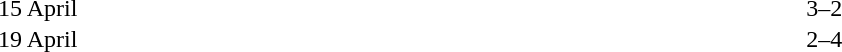<table cellspacing=1 width=70%>
<tr>
<th width=25%></th>
<th width=30%></th>
<th width=15%></th>
<th width=30%></th>
</tr>
<tr>
<td>15 April</td>
<td align=right></td>
<td align=center>3–2</td>
<td></td>
</tr>
<tr>
<td>19 April</td>
<td align=right></td>
<td align=center>2–4</td>
<td></td>
</tr>
</table>
